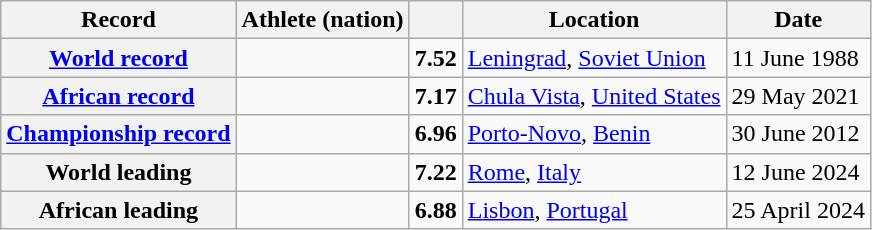<table class="wikitable">
<tr>
<th scope="col">Record</th>
<th scope="col">Athlete (nation)</th>
<th scope="col"></th>
<th scope="col">Location</th>
<th scope="col">Date</th>
</tr>
<tr>
<th scope="row"><a href='#'>World record</a></th>
<td></td>
<td align="center"><strong>7.52</strong></td>
<td><a href='#'>Leningrad</a>, <a href='#'>Soviet Union</a></td>
<td>11 June 1988</td>
</tr>
<tr>
<th scope="row"><a href='#'>African record</a></th>
<td></td>
<td align="center"><strong>7.17</strong></td>
<td><a href='#'>Chula Vista</a>, <a href='#'>United States</a></td>
<td>29 May 2021</td>
</tr>
<tr>
<th><a href='#'>Championship record</a></th>
<td></td>
<td align="center"><strong>6.96</strong></td>
<td><a href='#'>Porto-Novo</a>, <a href='#'>Benin</a></td>
<td>30 June 2012</td>
</tr>
<tr>
<th scope="row">World leading</th>
<td></td>
<td align="center"><strong>7.22</strong></td>
<td><a href='#'>Rome</a>, <a href='#'>Italy</a></td>
<td>12 June 2024</td>
</tr>
<tr>
<th scope="row">African leading</th>
<td></td>
<td align="center"><strong>6.88</strong></td>
<td><a href='#'>Lisbon</a>, <a href='#'>Portugal</a></td>
<td>25 April 2024</td>
</tr>
</table>
